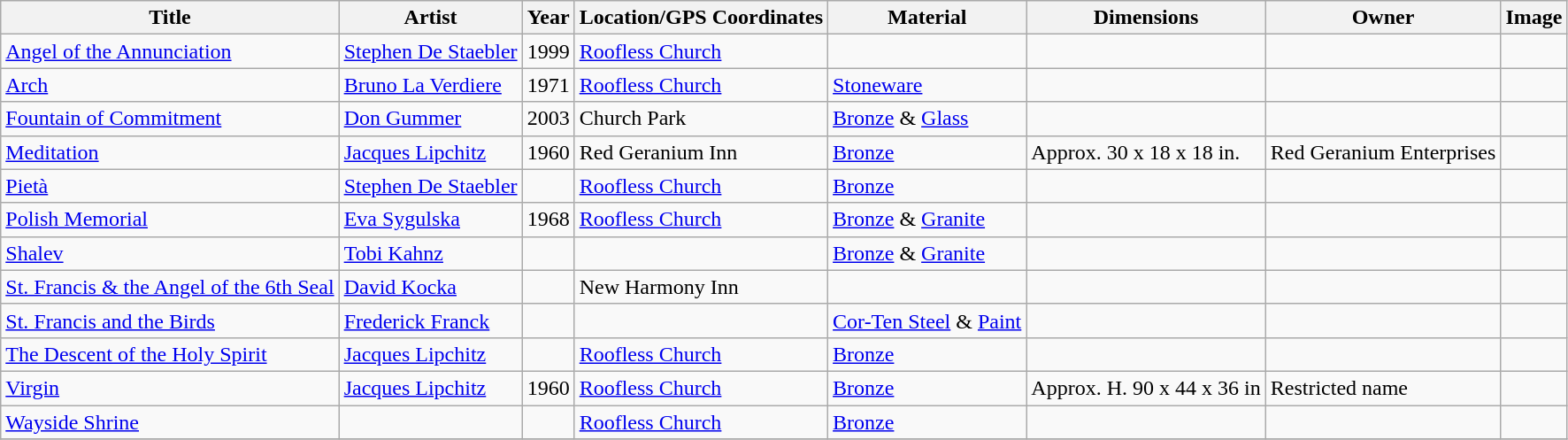<table class="wikitable sortable">
<tr>
<th>Title</th>
<th>Artist</th>
<th>Year</th>
<th>Location/GPS Coordinates</th>
<th>Material</th>
<th>Dimensions</th>
<th>Owner</th>
<th>Image</th>
</tr>
<tr>
<td><a href='#'>Angel of the Annunciation</a></td>
<td><a href='#'>Stephen De Staebler</a></td>
<td>1999</td>
<td><a href='#'>Roofless Church</a></td>
<td></td>
<td></td>
<td></td>
<td></td>
</tr>
<tr>
<td><a href='#'>Arch</a></td>
<td><a href='#'>Bruno La Verdiere</a></td>
<td>1971</td>
<td><a href='#'>Roofless Church</a></td>
<td><a href='#'>Stoneware</a></td>
<td></td>
<td></td>
<td></td>
</tr>
<tr>
<td><a href='#'>Fountain of Commitment</a></td>
<td><a href='#'>Don Gummer</a></td>
<td>2003</td>
<td>Church Park</td>
<td><a href='#'>Bronze</a> & <a href='#'>Glass</a></td>
<td></td>
<td></td>
<td></td>
</tr>
<tr>
<td><a href='#'>Meditation</a></td>
<td><a href='#'>Jacques Lipchitz</a></td>
<td>1960</td>
<td>Red Geranium Inn</td>
<td><a href='#'>Bronze</a></td>
<td>Approx. 30 x 18 x 18 in.</td>
<td>Red Geranium Enterprises</td>
<td></td>
</tr>
<tr>
<td><a href='#'>Pietà</a></td>
<td><a href='#'>Stephen De Staebler</a></td>
<td></td>
<td><a href='#'>Roofless Church</a></td>
<td><a href='#'>Bronze</a></td>
<td></td>
<td></td>
<td></td>
</tr>
<tr>
<td><a href='#'>Polish Memorial</a></td>
<td><a href='#'>Eva Sygulska</a></td>
<td>1968</td>
<td><a href='#'>Roofless Church</a></td>
<td><a href='#'>Bronze</a> & <a href='#'>Granite</a></td>
<td></td>
<td></td>
<td></td>
</tr>
<tr>
<td><a href='#'>Shalev</a></td>
<td><a href='#'>Tobi Kahnz</a></td>
<td></td>
<td></td>
<td><a href='#'>Bronze</a> & <a href='#'>Granite</a></td>
<td></td>
<td></td>
<td></td>
</tr>
<tr>
<td><a href='#'>St. Francis & the Angel of the 6th Seal</a></td>
<td><a href='#'>David Kocka</a></td>
<td></td>
<td>New Harmony Inn</td>
<td></td>
<td></td>
<td></td>
<td></td>
</tr>
<tr>
<td><a href='#'>St. Francis and the Birds</a></td>
<td><a href='#'>Frederick Franck</a></td>
<td></td>
<td></td>
<td><a href='#'>Cor-Ten Steel</a> & <a href='#'>Paint</a></td>
<td></td>
<td></td>
<td></td>
</tr>
<tr>
<td><a href='#'>The Descent of the Holy Spirit</a></td>
<td><a href='#'>Jacques Lipchitz</a></td>
<td></td>
<td><a href='#'>Roofless Church</a></td>
<td><a href='#'>Bronze</a></td>
<td></td>
<td></td>
<td></td>
</tr>
<tr>
<td><a href='#'>Virgin</a></td>
<td><a href='#'>Jacques Lipchitz</a></td>
<td>1960</td>
<td><a href='#'>Roofless Church</a></td>
<td><a href='#'>Bronze</a></td>
<td>Approx. H. 90 x 44 x 36 in</td>
<td>Restricted name</td>
<td></td>
</tr>
<tr>
<td><a href='#'>Wayside Shrine</a></td>
<td></td>
<td></td>
<td><a href='#'>Roofless Church</a></td>
<td><a href='#'>Bronze</a></td>
<td></td>
<td></td>
<td></td>
</tr>
<tr>
</tr>
</table>
